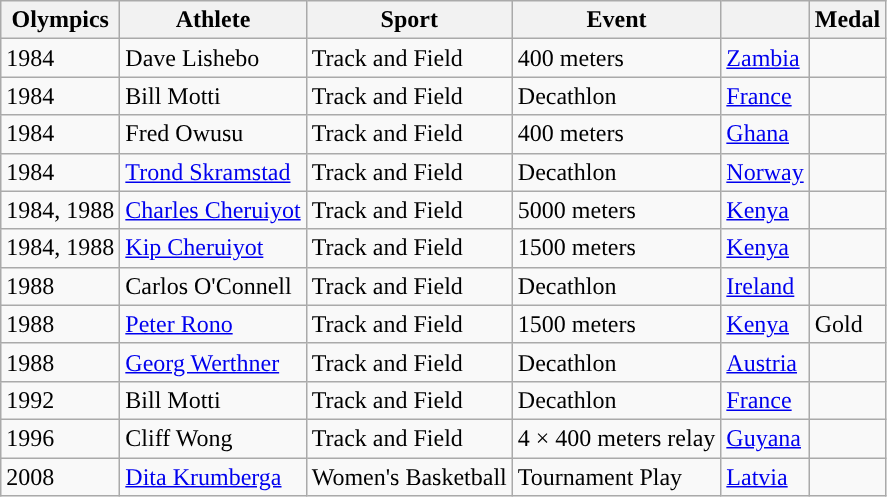<table class = "wikitable sortable" style="">
<tr>
<th width=px>Olympics</th>
<th width=px>Athlete</th>
<th width=px>Sport</th>
<th width=px>Event</th>
<th width=px></th>
<th width=px>Medal</th>
</tr>
<tr>
<td>1984</td>
<td>Dave Lishebo</td>
<td>Track and Field</td>
<td>400 meters</td>
<td><a href='#'>Zambia</a></td>
<td></td>
</tr>
<tr>
<td>1984</td>
<td>Bill Motti</td>
<td>Track and Field</td>
<td>Decathlon</td>
<td><a href='#'>France</a></td>
<td></td>
</tr>
<tr>
<td>1984</td>
<td>Fred Owusu</td>
<td>Track and Field</td>
<td>400 meters</td>
<td><a href='#'>Ghana</a></td>
<td></td>
</tr>
<tr>
<td>1984</td>
<td><a href='#'>Trond Skramstad</a></td>
<td>Track and Field</td>
<td>Decathlon</td>
<td><a href='#'>Norway</a></td>
<td></td>
</tr>
<tr>
<td>1984, 1988</td>
<td><a href='#'>Charles Cheruiyot</a></td>
<td>Track and Field</td>
<td>5000 meters</td>
<td><a href='#'>Kenya</a></td>
<td></td>
</tr>
<tr>
<td>1984, 1988</td>
<td><a href='#'>Kip Cheruiyot</a></td>
<td>Track and Field</td>
<td>1500 meters</td>
<td><a href='#'>Kenya</a></td>
<td></td>
</tr>
<tr>
<td>1988</td>
<td>Carlos O'Connell</td>
<td>Track and Field</td>
<td>Decathlon</td>
<td><a href='#'>Ireland</a></td>
<td></td>
</tr>
<tr>
<td>1988</td>
<td><a href='#'>Peter Rono</a></td>
<td>Track and Field</td>
<td>1500 meters</td>
<td><a href='#'>Kenya</a></td>
<td>Gold</td>
</tr>
<tr>
<td>1988</td>
<td><a href='#'>Georg Werthner</a></td>
<td>Track and Field</td>
<td>Decathlon</td>
<td><a href='#'>Austria</a></td>
<td></td>
</tr>
<tr>
<td>1992</td>
<td>Bill Motti</td>
<td>Track and Field</td>
<td>Decathlon</td>
<td><a href='#'>France</a></td>
<td></td>
</tr>
<tr>
<td>1996</td>
<td>Cliff Wong</td>
<td>Track and Field</td>
<td>4 × 400 meters relay</td>
<td><a href='#'>Guyana</a></td>
<td></td>
</tr>
<tr>
<td>2008</td>
<td><a href='#'>Dita Krumberga</a></td>
<td>Women's Basketball</td>
<td>Tournament Play</td>
<td><a href='#'>Latvia</a></td>
<td></td>
</tr>
</table>
